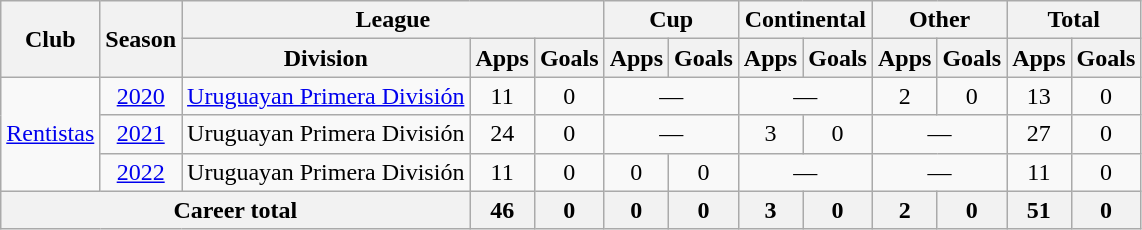<table class="wikitable" Style="text-align: center">
<tr>
<th rowspan="2">Club</th>
<th rowspan="2">Season</th>
<th colspan="3">League</th>
<th colspan="2">Cup</th>
<th colspan="2">Continental</th>
<th colspan="2">Other</th>
<th colspan="2">Total</th>
</tr>
<tr>
<th>Division</th>
<th>Apps</th>
<th>Goals</th>
<th>Apps</th>
<th>Goals</th>
<th>Apps</th>
<th>Goals</th>
<th>Apps</th>
<th>Goals</th>
<th>Apps</th>
<th>Goals</th>
</tr>
<tr>
<td rowspan="3"><a href='#'>Rentistas</a></td>
<td><a href='#'>2020</a></td>
<td><a href='#'>Uruguayan Primera División</a></td>
<td>11</td>
<td>0</td>
<td colspan="2">—</td>
<td colspan="2">—</td>
<td>2</td>
<td>0</td>
<td>13</td>
<td>0</td>
</tr>
<tr>
<td><a href='#'>2021</a></td>
<td>Uruguayan Primera División</td>
<td>24</td>
<td>0</td>
<td colspan="2">—</td>
<td>3</td>
<td>0</td>
<td colspan="2">—</td>
<td>27</td>
<td>0</td>
</tr>
<tr>
<td><a href='#'>2022</a></td>
<td>Uruguayan Primera División</td>
<td>11</td>
<td>0</td>
<td>0</td>
<td>0</td>
<td colspan="2">—</td>
<td colspan="2">—</td>
<td>11</td>
<td>0</td>
</tr>
<tr>
<th colspan="3">Career total</th>
<th>46</th>
<th>0</th>
<th>0</th>
<th>0</th>
<th>3</th>
<th>0</th>
<th>2</th>
<th>0</th>
<th>51</th>
<th>0</th>
</tr>
</table>
